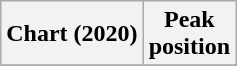<table class="wikitable sortable plainrowheaders" style="text-align:center">
<tr>
<th scope="col">Chart (2020)</th>
<th scope="col">Peak<br>position</th>
</tr>
<tr>
</tr>
</table>
